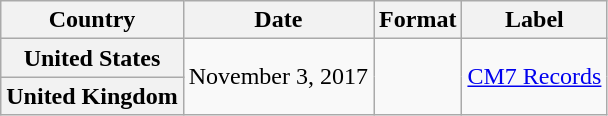<table class="wikitable plainrowheaders">
<tr>
<th scope="col">Country</th>
<th scope="col">Date</th>
<th scope="col">Format</th>
<th scope="col">Label</th>
</tr>
<tr>
<th scope="row">United States</th>
<td rowspan="2">November 3, 2017</td>
<td rowspan="2"></td>
<td rowspan="2"><a href='#'>CM7 Records</a></td>
</tr>
<tr>
<th scope="row">United Kingdom</th>
</tr>
</table>
